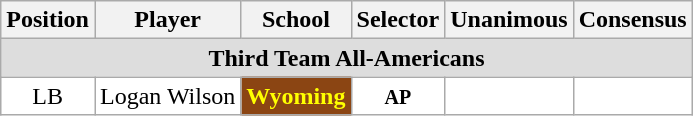<table class="wikitable">
<tr>
<th>Position</th>
<th>Player</th>
<th>School</th>
<th>Selector</th>
<th>Unanimous</th>
<th>Consensus</th>
</tr>
<tr>
<td colspan="6" style="text-align:center; background:#ddd;"><strong>Third Team All-Americans</strong></td>
</tr>
<tr style="text-align:center;">
<td style="background:white">LB</td>
<td style="background:white">Logan Wilson</td>
<th style="background:#8B4513; color:#FFFF00;">Wyoming</th>
<td style="background:white"><small><strong>AP</strong></small></td>
<td style="background:white"></td>
<td style="background:white"></td>
</tr>
</table>
